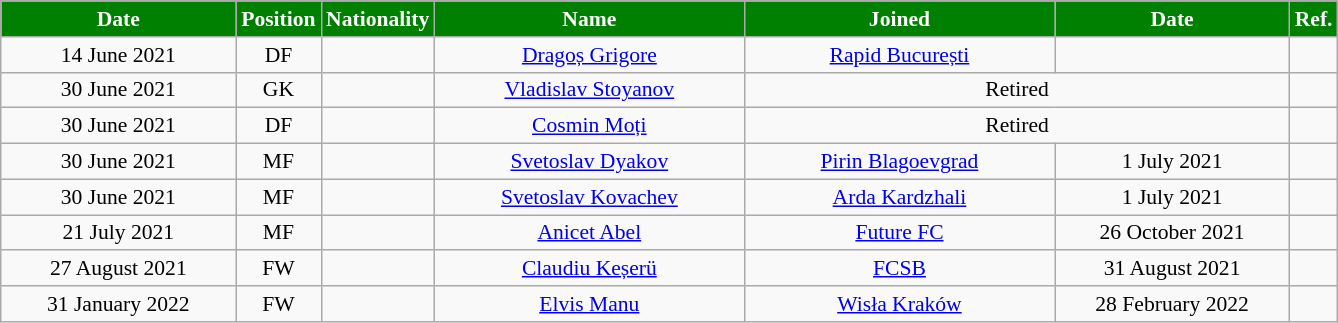<table class="wikitable"  style="text-align:center; font-size:90%; ">
<tr>
<th style="background:green; color:white; width:150px;">Date</th>
<th style="background:green; color:white; width:50px;">Position</th>
<th style="background:green; color:white; width:50px;">Nationality</th>
<th style="background:green; color:white; width:200px;">Name</th>
<th style="background:green; color:white; width:200px;">Joined</th>
<th style="background:green; color:white; width:150px;">Date</th>
<th style="background:green; color:white; width:25px;">Ref.</th>
</tr>
<tr>
<td>14 June 2021</td>
<td>DF</td>
<td></td>
<td><a href='#'>Dragoș Grigore</a></td>
<td><a href='#'>Rapid București</a></td>
<td></td>
<td></td>
</tr>
<tr>
<td>30 June 2021</td>
<td>GK</td>
<td></td>
<td><a href='#'>Vladislav Stoyanov</a></td>
<td colspan="2">Retired</td>
<td></td>
</tr>
<tr>
<td>30 June 2021</td>
<td>DF</td>
<td></td>
<td><a href='#'>Cosmin Moți</a></td>
<td colspan="2">Retired</td>
<td></td>
</tr>
<tr>
<td>30 June 2021</td>
<td>MF</td>
<td></td>
<td><a href='#'>Svetoslav Dyakov</a></td>
<td><a href='#'>Pirin Blagoevgrad</a></td>
<td>1 July 2021</td>
<td></td>
</tr>
<tr>
<td>30 June 2021</td>
<td>MF</td>
<td></td>
<td><a href='#'>Svetoslav Kovachev</a></td>
<td><a href='#'>Arda Kardzhali</a></td>
<td>1 July 2021</td>
<td></td>
</tr>
<tr>
<td>21 July 2021</td>
<td>MF</td>
<td></td>
<td><a href='#'>Anicet Abel</a></td>
<td><a href='#'>Future FC</a></td>
<td>26 October 2021</td>
<td></td>
</tr>
<tr>
<td>27 August 2021</td>
<td>FW</td>
<td></td>
<td><a href='#'>Claudiu Keșerü</a></td>
<td><a href='#'>FCSB</a></td>
<td>31 August 2021</td>
<td></td>
</tr>
<tr>
<td>31 January 2022</td>
<td>FW</td>
<td></td>
<td><a href='#'>Elvis Manu</a></td>
<td><a href='#'>Wisła Kraków</a></td>
<td>28 February 2022</td>
<td></td>
</tr>
</table>
